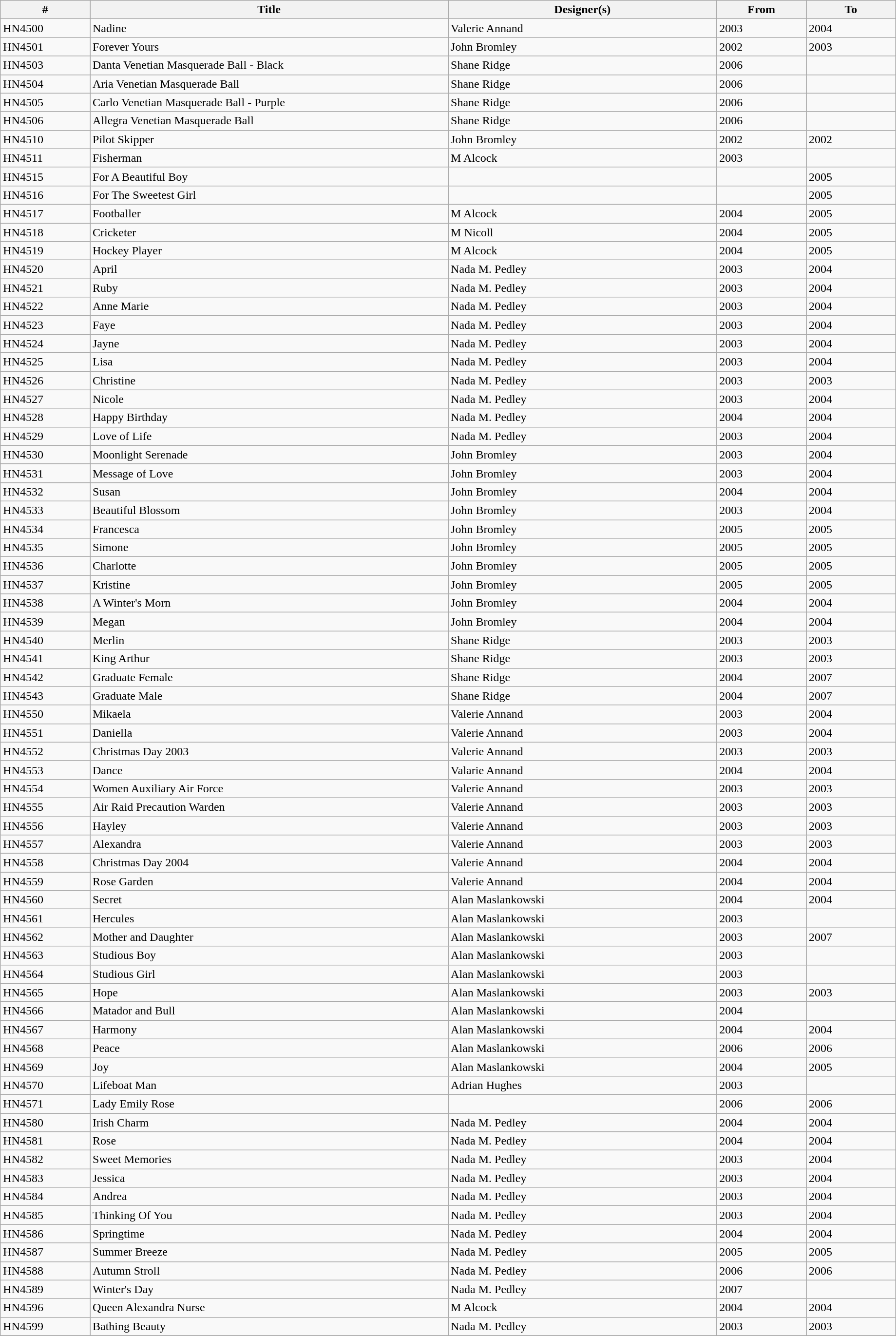<table class="wikitable collapsible" width="97%" border="1" cellpadding="1" cellspacing="0" align="centre">
<tr>
<th width=10%>#</th>
<th width=40%>Title</th>
<th width=30%>Designer(s)</th>
<th width=10%>From</th>
<th width=10%>To</th>
</tr>
<tr>
<td>HN4500</td>
<td>Nadine</td>
<td>Valerie Annand</td>
<td>2003</td>
<td>2004</td>
</tr>
<tr>
<td>HN4501</td>
<td>Forever Yours</td>
<td>John Bromley</td>
<td>2002</td>
<td>2003</td>
</tr>
<tr>
<td>HN4503</td>
<td>Danta Venetian Masquerade Ball - Black</td>
<td>Shane Ridge</td>
<td>2006</td>
<td></td>
</tr>
<tr>
<td>HN4504</td>
<td>Aria Venetian Masquerade Ball</td>
<td>Shane Ridge</td>
<td>2006</td>
<td></td>
</tr>
<tr>
<td>HN4505</td>
<td>Carlo Venetian Masquerade Ball - Purple</td>
<td>Shane Ridge</td>
<td>2006</td>
<td></td>
</tr>
<tr>
<td>HN4506</td>
<td>Allegra Venetian Masquerade Ball</td>
<td>Shane Ridge</td>
<td>2006</td>
<td></td>
</tr>
<tr>
<td>HN4510</td>
<td>Pilot Skipper</td>
<td>John Bromley</td>
<td>2002</td>
<td>2002</td>
</tr>
<tr>
<td>HN4511</td>
<td>Fisherman</td>
<td>M Alcock</td>
<td>2003</td>
<td></td>
</tr>
<tr>
<td>HN4515</td>
<td>For A Beautiful Boy</td>
<td></td>
<td></td>
<td>2005</td>
</tr>
<tr>
<td>HN4516</td>
<td>For The Sweetest Girl</td>
<td></td>
<td></td>
<td>2005</td>
</tr>
<tr>
<td>HN4517</td>
<td>Footballer</td>
<td>M Alcock</td>
<td>2004</td>
<td>2005</td>
</tr>
<tr>
<td>HN4518</td>
<td>Cricketer</td>
<td>M Nicoll</td>
<td>2004</td>
<td>2005</td>
</tr>
<tr>
<td>HN4519</td>
<td>Hockey Player</td>
<td>M Alcock</td>
<td>2004</td>
<td>2005</td>
</tr>
<tr>
<td>HN4520</td>
<td>April</td>
<td>Nada M. Pedley</td>
<td>2003</td>
<td>2004</td>
</tr>
<tr>
<td>HN4521</td>
<td>Ruby</td>
<td>Nada M. Pedley</td>
<td>2003</td>
<td>2004</td>
</tr>
<tr>
<td>HN4522</td>
<td>Anne Marie</td>
<td>Nada M. Pedley</td>
<td>2003</td>
<td>2004</td>
</tr>
<tr>
<td>HN4523</td>
<td>Faye</td>
<td>Nada M. Pedley</td>
<td>2003</td>
<td>2004</td>
</tr>
<tr>
<td>HN4524</td>
<td>Jayne</td>
<td>Nada M. Pedley</td>
<td>2003</td>
<td>2004</td>
</tr>
<tr>
<td>HN4525</td>
<td>Lisa</td>
<td>Nada M. Pedley</td>
<td>2003</td>
<td>2004</td>
</tr>
<tr>
<td>HN4526</td>
<td>Christine</td>
<td>Nada M. Pedley</td>
<td>2003</td>
<td>2003</td>
</tr>
<tr>
<td>HN4527</td>
<td>Nicole</td>
<td>Nada M. Pedley</td>
<td>2003</td>
<td>2004</td>
</tr>
<tr>
<td>HN4528</td>
<td>Happy Birthday</td>
<td>Nada M. Pedley</td>
<td>2004</td>
<td>2004</td>
</tr>
<tr>
<td>HN4529</td>
<td>Love of Life</td>
<td>Nada M. Pedley</td>
<td>2003</td>
<td>2004</td>
</tr>
<tr>
<td>HN4530</td>
<td>Moonlight Serenade</td>
<td>John Bromley</td>
<td>2003</td>
<td>2004</td>
</tr>
<tr>
<td>HN4531</td>
<td>Message of Love</td>
<td>John Bromley</td>
<td>2003</td>
<td>2004</td>
</tr>
<tr>
<td>HN4532</td>
<td>Susan</td>
<td>John Bromley</td>
<td>2004</td>
<td>2004</td>
</tr>
<tr>
<td>HN4533</td>
<td>Beautiful Blossom</td>
<td>John Bromley</td>
<td>2003</td>
<td>2004</td>
</tr>
<tr>
<td>HN4534</td>
<td>Francesca</td>
<td>John Bromley</td>
<td>2005</td>
<td>2005</td>
</tr>
<tr>
<td>HN4535</td>
<td>Simone</td>
<td>John Bromley</td>
<td>2005</td>
<td>2005</td>
</tr>
<tr>
<td>HN4536</td>
<td>Charlotte</td>
<td>John Bromley</td>
<td>2005</td>
<td>2005</td>
</tr>
<tr>
<td>HN4537</td>
<td>Kristine</td>
<td>John Bromley</td>
<td>2005</td>
<td>2005</td>
</tr>
<tr>
<td>HN4538</td>
<td>A Winter's Morn</td>
<td>John Bromley</td>
<td>2004</td>
<td>2004</td>
</tr>
<tr>
<td>HN4539</td>
<td>Megan</td>
<td>John Bromley</td>
<td>2004</td>
<td>2004</td>
</tr>
<tr>
<td>HN4540</td>
<td>Merlin</td>
<td>Shane Ridge</td>
<td>2003</td>
<td>2003</td>
</tr>
<tr>
<td>HN4541</td>
<td>King Arthur</td>
<td>Shane Ridge</td>
<td>2003</td>
<td>2003</td>
</tr>
<tr>
<td>HN4542</td>
<td>Graduate Female</td>
<td>Shane Ridge</td>
<td>2004</td>
<td>2007</td>
</tr>
<tr>
<td>HN4543</td>
<td>Graduate Male</td>
<td>Shane Ridge</td>
<td>2004</td>
<td>2007</td>
</tr>
<tr>
<td>HN4550</td>
<td>Mikaela</td>
<td>Valerie Annand</td>
<td>2003</td>
<td>2004</td>
</tr>
<tr>
<td>HN4551</td>
<td>Daniella</td>
<td>Valerie Annand</td>
<td>2003</td>
<td>2004</td>
</tr>
<tr>
<td>HN4552</td>
<td>Christmas Day 2003</td>
<td>Valerie Annand</td>
<td>2003</td>
<td>2003</td>
</tr>
<tr>
<td>HN4553</td>
<td>Dance</td>
<td>Valarie Annand</td>
<td>2004</td>
<td>2004</td>
</tr>
<tr>
<td>HN4554</td>
<td>Women Auxiliary Air Force</td>
<td>Valerie Annand</td>
<td>2003</td>
<td>2003</td>
</tr>
<tr>
<td>HN4555</td>
<td>Air Raid Precaution Warden</td>
<td>Valerie Annand</td>
<td>2003</td>
<td>2003</td>
</tr>
<tr>
<td>HN4556</td>
<td>Hayley</td>
<td>Valerie Annand</td>
<td>2003</td>
<td>2003</td>
</tr>
<tr>
<td>HN4557</td>
<td>Alexandra</td>
<td>Valerie Annand</td>
<td>2003</td>
<td>2003</td>
</tr>
<tr>
<td>HN4558</td>
<td>Christmas Day 2004</td>
<td>Valerie Annand</td>
<td>2004</td>
<td>2004</td>
</tr>
<tr>
<td>HN4559</td>
<td>Rose Garden</td>
<td>Valerie Annand</td>
<td>2004</td>
<td>2004</td>
</tr>
<tr>
<td>HN4560</td>
<td>Secret</td>
<td>Alan Maslankowski</td>
<td>2004</td>
<td>2004</td>
</tr>
<tr>
<td>HN4561</td>
<td>Hercules</td>
<td>Alan Maslankowski</td>
<td>2003</td>
<td></td>
</tr>
<tr>
<td>HN4562</td>
<td>Mother and Daughter</td>
<td>Alan Maslankowski</td>
<td>2003</td>
<td>2007</td>
</tr>
<tr>
<td>HN4563</td>
<td>Studious Boy</td>
<td>Alan Maslankowski</td>
<td>2003</td>
<td></td>
</tr>
<tr>
<td>HN4564</td>
<td>Studious Girl</td>
<td>Alan Maslankowski</td>
<td>2003</td>
<td></td>
</tr>
<tr>
<td>HN4565</td>
<td>Hope</td>
<td>Alan Maslankowski</td>
<td>2003</td>
<td>2003</td>
</tr>
<tr>
<td>HN4566</td>
<td>Matador and Bull</td>
<td>Alan Maslankowski</td>
<td>2004</td>
<td></td>
</tr>
<tr>
<td>HN4567</td>
<td>Harmony</td>
<td>Alan Maslankowski</td>
<td>2004</td>
<td>2004</td>
</tr>
<tr>
<td>HN4568</td>
<td>Peace</td>
<td>Alan Maslankowski</td>
<td>2006</td>
<td>2006</td>
</tr>
<tr>
<td>HN4569</td>
<td>Joy</td>
<td>Alan Maslankowski</td>
<td>2004</td>
<td>2005</td>
</tr>
<tr>
<td>HN4570</td>
<td>Lifeboat Man</td>
<td>Adrian Hughes</td>
<td>2003</td>
<td></td>
</tr>
<tr>
<td>HN4571</td>
<td>Lady Emily Rose</td>
<td></td>
<td>2006</td>
<td>2006</td>
</tr>
<tr>
<td>HN4580</td>
<td>Irish Charm</td>
<td>Nada M. Pedley</td>
<td>2004</td>
<td>2004</td>
</tr>
<tr>
<td>HN4581</td>
<td>Rose</td>
<td>Nada M. Pedley</td>
<td>2004</td>
<td>2004</td>
</tr>
<tr>
<td>HN4582</td>
<td>Sweet Memories</td>
<td>Nada M. Pedley</td>
<td>2003</td>
<td>2004</td>
</tr>
<tr>
<td>HN4583</td>
<td>Jessica</td>
<td>Nada M. Pedley</td>
<td>2003</td>
<td>2004</td>
</tr>
<tr>
<td>HN4584</td>
<td>Andrea</td>
<td>Nada M. Pedley</td>
<td>2003</td>
<td>2004</td>
</tr>
<tr>
<td>HN4585</td>
<td>Thinking Of You</td>
<td>Nada M. Pedley</td>
<td>2003</td>
<td>2004</td>
</tr>
<tr>
<td>HN4586</td>
<td>Springtime</td>
<td>Nada M. Pedley</td>
<td>2004</td>
<td>2004</td>
</tr>
<tr>
<td>HN4587</td>
<td>Summer Breeze</td>
<td>Nada M. Pedley</td>
<td>2005</td>
<td>2005</td>
</tr>
<tr>
<td>HN4588</td>
<td>Autumn Stroll</td>
<td>Nada M. Pedley</td>
<td>2006</td>
<td>2006</td>
</tr>
<tr>
<td>HN4589</td>
<td>Winter's Day</td>
<td>Nada M. Pedley</td>
<td>2007</td>
<td></td>
</tr>
<tr>
<td>HN4596</td>
<td>Queen Alexandra Nurse</td>
<td>M Alcock</td>
<td>2004</td>
<td>2004</td>
</tr>
<tr>
<td>HN4599</td>
<td>Bathing Beauty</td>
<td>Nada M. Pedley</td>
<td>2003</td>
<td>2003</td>
</tr>
<tr>
</tr>
</table>
